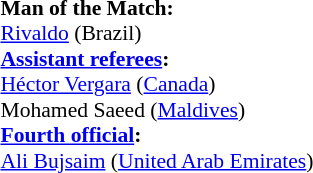<table width=100% style="font-size: 90%">
<tr>
<td><br><strong>Man of the Match:</strong>
<br><a href='#'>Rivaldo</a> (Brazil)<br><strong><a href='#'>Assistant referees</a>:</strong>
<br><a href='#'>Héctor Vergara</a> (<a href='#'>Canada</a>)
<br>Mohamed Saeed (<a href='#'>Maldives</a>)
<br><strong><a href='#'>Fourth official</a>:</strong>
<br><a href='#'>Ali Bujsaim</a> (<a href='#'>United Arab Emirates</a>)</td>
</tr>
</table>
